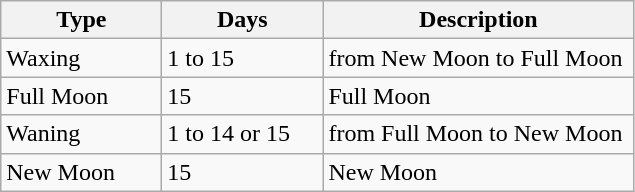<table class="wikitable">
<tr>
<th width="100">Type</th>
<th width="100">Days</th>
<th width="200">Description</th>
</tr>
<tr>
<td>Waxing <br> </td>
<td>1 to 15</td>
<td>from New Moon to Full Moon</td>
</tr>
<tr>
<td>Full Moon <br> </td>
<td>15</td>
<td>Full Moon</td>
</tr>
<tr>
<td>Waning <br> </td>
<td>1 to 14 or 15</td>
<td>from Full Moon to New Moon</td>
</tr>
<tr>
<td>New Moon <br> </td>
<td>15</td>
<td>New Moon</td>
</tr>
</table>
